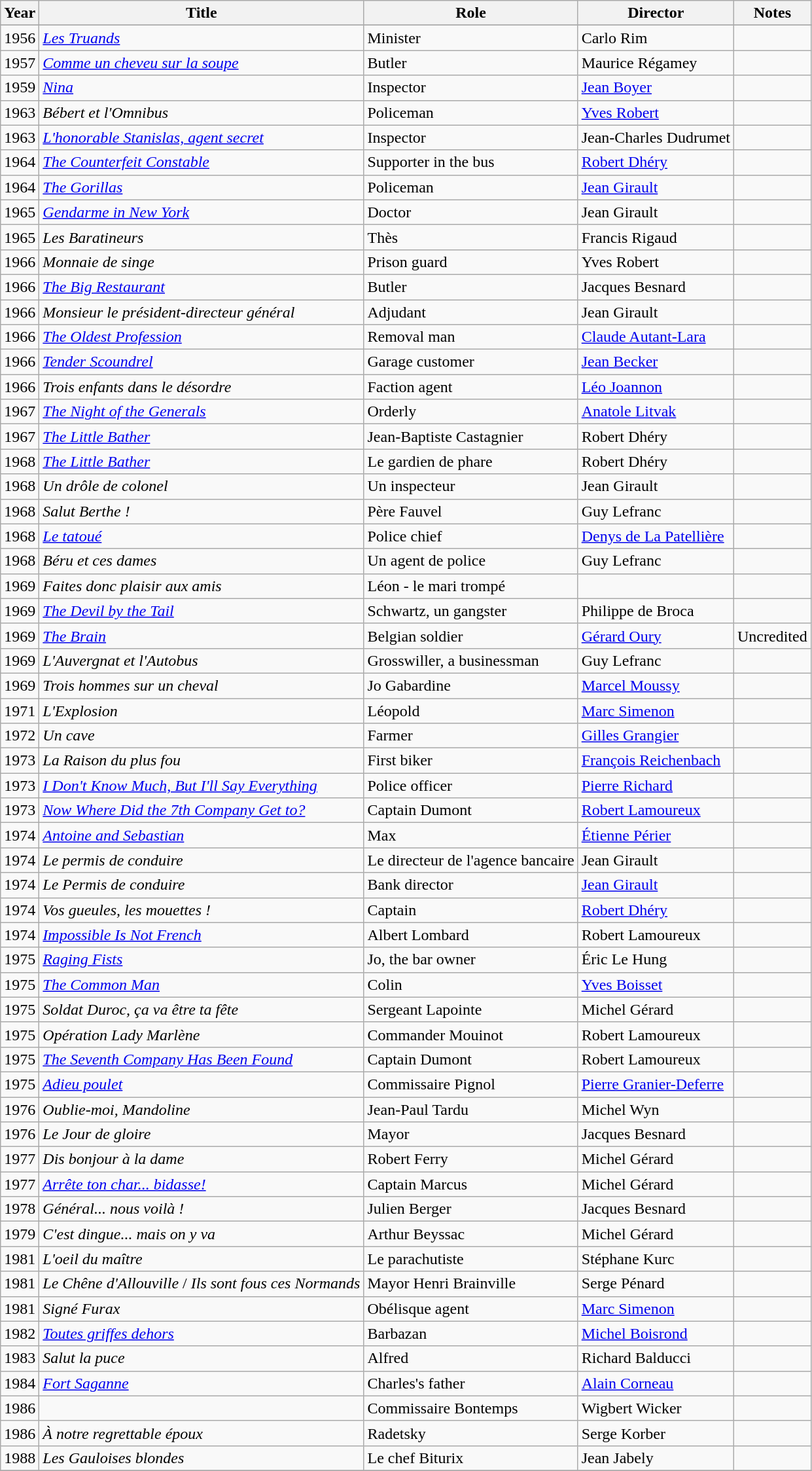<table class="wikitable sortable">
<tr>
<th>Year</th>
<th>Title</th>
<th>Role</th>
<th>Director</th>
<th>Notes</th>
</tr>
<tr>
</tr>
<tr>
<td>1956</td>
<td><em><a href='#'>Les Truands</a></em></td>
<td>Minister</td>
<td>Carlo Rim</td>
<td></td>
</tr>
<tr>
<td>1957</td>
<td><em><a href='#'>Comme un cheveu sur la soupe</a></em></td>
<td>Butler</td>
<td>Maurice Régamey</td>
<td></td>
</tr>
<tr>
<td>1959</td>
<td><em><a href='#'>Nina</a></em></td>
<td>Inspector</td>
<td><a href='#'>Jean Boyer</a></td>
<td></td>
</tr>
<tr>
<td>1963</td>
<td><em>Bébert et l'Omnibus</em></td>
<td>Policeman</td>
<td><a href='#'>Yves Robert</a></td>
<td></td>
</tr>
<tr>
<td>1963</td>
<td><em><a href='#'>L'honorable Stanislas, agent secret</a></em></td>
<td>Inspector</td>
<td>Jean-Charles Dudrumet</td>
<td></td>
</tr>
<tr>
<td>1964</td>
<td><em><a href='#'>The Counterfeit Constable</a></em></td>
<td>Supporter in the bus</td>
<td><a href='#'>Robert Dhéry</a></td>
<td></td>
</tr>
<tr>
<td>1964</td>
<td><em><a href='#'>The Gorillas</a></em></td>
<td>Policeman</td>
<td><a href='#'>Jean Girault</a></td>
<td></td>
</tr>
<tr>
<td>1965</td>
<td><em><a href='#'>Gendarme in New York</a></em></td>
<td>Doctor</td>
<td>Jean Girault</td>
<td></td>
</tr>
<tr>
<td>1965</td>
<td><em>Les Baratineurs</em></td>
<td>Thès</td>
<td>Francis Rigaud</td>
<td></td>
</tr>
<tr>
<td>1966</td>
<td><em>Monnaie de singe</em></td>
<td>Prison guard</td>
<td>Yves Robert</td>
<td></td>
</tr>
<tr>
<td>1966</td>
<td><em><a href='#'>The Big Restaurant</a></em></td>
<td>Butler</td>
<td>Jacques Besnard</td>
<td></td>
</tr>
<tr>
<td>1966</td>
<td><em>Monsieur le président-directeur général</em></td>
<td>Adjudant</td>
<td>Jean Girault</td>
<td></td>
</tr>
<tr>
<td>1966</td>
<td><em><a href='#'>The Oldest Profession</a></em></td>
<td>Removal man</td>
<td><a href='#'>Claude Autant-Lara</a></td>
<td></td>
</tr>
<tr>
<td>1966</td>
<td><em><a href='#'>Tender Scoundrel</a></em></td>
<td>Garage customer</td>
<td><a href='#'>Jean Becker</a></td>
<td></td>
</tr>
<tr>
<td>1966</td>
<td><em>Trois enfants dans le désordre</em></td>
<td>Faction agent</td>
<td><a href='#'>Léo Joannon</a></td>
<td></td>
</tr>
<tr>
<td>1967</td>
<td><em><a href='#'>The Night of the Generals</a></em></td>
<td>Orderly</td>
<td><a href='#'>Anatole Litvak</a></td>
<td></td>
</tr>
<tr>
<td>1967</td>
<td><em><a href='#'>The Little Bather</a></em></td>
<td>Jean-Baptiste Castagnier</td>
<td>Robert Dhéry</td>
<td></td>
</tr>
<tr>
<td>1968</td>
<td><em><a href='#'>The Little Bather</a></em></td>
<td>Le gardien de phare</td>
<td>Robert Dhéry</td>
<td></td>
</tr>
<tr>
<td>1968</td>
<td><em>Un drôle de colonel</em></td>
<td>Un inspecteur</td>
<td>Jean Girault</td>
<td></td>
</tr>
<tr>
<td>1968</td>
<td><em>Salut Berthe !</em></td>
<td>Père Fauvel</td>
<td>Guy Lefranc</td>
<td></td>
</tr>
<tr>
<td>1968</td>
<td><em><a href='#'>Le tatoué</a></em></td>
<td>Police chief</td>
<td><a href='#'>Denys de La Patellière</a></td>
<td></td>
</tr>
<tr>
<td>1968</td>
<td><em>Béru et ces dames</em></td>
<td>Un agent de police</td>
<td>Guy Lefranc</td>
<td></td>
</tr>
<tr>
<td>1969</td>
<td><em>Faites donc plaisir aux amis</em></td>
<td>Léon - le mari trompé</td>
<td></td>
<td></td>
</tr>
<tr>
<td>1969</td>
<td><em><a href='#'>The Devil by the Tail</a></em></td>
<td>Schwartz, un gangster</td>
<td>Philippe de Broca</td>
<td></td>
</tr>
<tr>
<td>1969</td>
<td><em><a href='#'>The Brain</a></em></td>
<td>Belgian soldier</td>
<td><a href='#'>Gérard Oury</a></td>
<td>Uncredited</td>
</tr>
<tr>
<td>1969</td>
<td><em>L'Auvergnat et l'Autobus</em></td>
<td>Grosswiller, a businessman</td>
<td>Guy Lefranc</td>
<td></td>
</tr>
<tr>
<td>1969</td>
<td><em>Trois hommes sur un cheval</em></td>
<td>Jo Gabardine</td>
<td><a href='#'>Marcel Moussy</a></td>
<td></td>
</tr>
<tr>
<td>1971</td>
<td><em>L'Explosion</em></td>
<td>Léopold</td>
<td><a href='#'>Marc Simenon</a></td>
<td></td>
</tr>
<tr>
<td>1972</td>
<td><em>Un cave</em></td>
<td>Farmer</td>
<td><a href='#'>Gilles Grangier</a></td>
<td></td>
</tr>
<tr>
<td>1973</td>
<td><em>La Raison du plus fou</em></td>
<td>First biker</td>
<td><a href='#'>François Reichenbach</a></td>
<td></td>
</tr>
<tr>
<td>1973</td>
<td><em><a href='#'>I Don't Know Much, But I'll Say Everything</a></em></td>
<td>Police officer</td>
<td><a href='#'>Pierre Richard</a></td>
<td></td>
</tr>
<tr>
<td>1973</td>
<td><em><a href='#'>Now Where Did the 7th Company Get to?</a></em></td>
<td>Captain Dumont</td>
<td><a href='#'>Robert Lamoureux</a></td>
<td></td>
</tr>
<tr>
<td>1974</td>
<td><em><a href='#'>Antoine and Sebastian</a></em></td>
<td>Max</td>
<td><a href='#'>Étienne Périer</a></td>
<td></td>
</tr>
<tr>
<td>1974</td>
<td><em>Le permis de conduire</em></td>
<td>Le directeur de l'agence bancaire</td>
<td>Jean Girault</td>
<td></td>
</tr>
<tr>
<td>1974</td>
<td><em>Le Permis de conduire</em></td>
<td>Bank director</td>
<td><a href='#'>Jean Girault</a></td>
<td></td>
</tr>
<tr>
<td>1974</td>
<td><em>Vos gueules, les mouettes !</em></td>
<td>Captain</td>
<td><a href='#'>Robert Dhéry</a></td>
<td></td>
</tr>
<tr>
<td>1974</td>
<td><em><a href='#'>Impossible Is Not French</a></em></td>
<td>Albert Lombard</td>
<td>Robert Lamoureux</td>
<td></td>
</tr>
<tr>
<td>1975</td>
<td><em><a href='#'>Raging Fists</a></em></td>
<td>Jo, the bar owner</td>
<td>Éric Le Hung</td>
<td></td>
</tr>
<tr>
<td>1975</td>
<td><em><a href='#'>The Common Man</a></em></td>
<td>Colin</td>
<td><a href='#'>Yves Boisset</a></td>
<td></td>
</tr>
<tr>
<td>1975</td>
<td><em>Soldat Duroc, ça va être ta fête</em></td>
<td>Sergeant Lapointe</td>
<td>Michel Gérard</td>
<td></td>
</tr>
<tr>
<td>1975</td>
<td><em>Opération Lady Marlène</em></td>
<td>Commander Mouinot</td>
<td>Robert Lamoureux</td>
<td></td>
</tr>
<tr>
<td>1975</td>
<td><em><a href='#'>The Seventh Company Has Been Found</a></em></td>
<td>Captain Dumont</td>
<td>Robert Lamoureux</td>
<td></td>
</tr>
<tr>
<td>1975</td>
<td><em><a href='#'>Adieu poulet</a></em></td>
<td>Commissaire Pignol</td>
<td><a href='#'>Pierre Granier-Deferre</a></td>
<td></td>
</tr>
<tr>
<td>1976</td>
<td><em>Oublie-moi, Mandoline</em></td>
<td>Jean-Paul Tardu</td>
<td>Michel Wyn</td>
<td></td>
</tr>
<tr>
<td>1976</td>
<td><em>Le Jour de gloire</em></td>
<td>Mayor</td>
<td>Jacques Besnard</td>
<td></td>
</tr>
<tr>
<td>1977</td>
<td><em>Dis bonjour à la dame</em></td>
<td>Robert Ferry</td>
<td>Michel Gérard</td>
<td></td>
</tr>
<tr>
<td>1977</td>
<td><em><a href='#'>Arrête ton char... bidasse!</a></em></td>
<td>Captain Marcus</td>
<td>Michel Gérard</td>
<td></td>
</tr>
<tr>
<td>1978</td>
<td><em>Général... nous voilà !</em></td>
<td>Julien Berger</td>
<td>Jacques Besnard</td>
<td></td>
</tr>
<tr>
<td>1979</td>
<td><em>C'est dingue... mais on y va</em></td>
<td>Arthur Beyssac</td>
<td>Michel Gérard</td>
<td></td>
</tr>
<tr>
<td>1981</td>
<td><em>L'oeil du maître</em></td>
<td>Le parachutiste</td>
<td>Stéphane Kurc</td>
<td></td>
</tr>
<tr>
<td>1981</td>
<td><em>Le Chêne d'Allouville</em> / <em>Ils sont fous ces Normands</em></td>
<td>Mayor Henri Brainville</td>
<td>Serge Pénard</td>
<td></td>
</tr>
<tr>
<td>1981</td>
<td><em>Signé Furax</em></td>
<td>Obélisque agent</td>
<td><a href='#'>Marc Simenon</a></td>
<td></td>
</tr>
<tr>
<td>1982</td>
<td><em><a href='#'>Toutes griffes dehors</a></em></td>
<td>Barbazan</td>
<td><a href='#'>Michel Boisrond</a></td>
<td></td>
</tr>
<tr>
<td>1983</td>
<td><em>Salut la puce</em></td>
<td>Alfred</td>
<td>Richard Balducci</td>
<td></td>
</tr>
<tr>
<td>1984</td>
<td><em><a href='#'>Fort Saganne</a></em></td>
<td>Charles's father</td>
<td><a href='#'>Alain Corneau</a></td>
<td></td>
</tr>
<tr>
<td>1986</td>
<td><em></em></td>
<td>Commissaire Bontemps</td>
<td>Wigbert Wicker</td>
<td></td>
</tr>
<tr>
<td>1986</td>
<td><em>À notre regrettable époux</em></td>
<td>Radetsky</td>
<td>Serge Korber</td>
<td></td>
</tr>
<tr>
<td>1988</td>
<td><em>Les Gauloises blondes</em></td>
<td>Le chef Biturix</td>
<td>Jean Jabely</td>
<td></td>
</tr>
<tr>
</tr>
</table>
